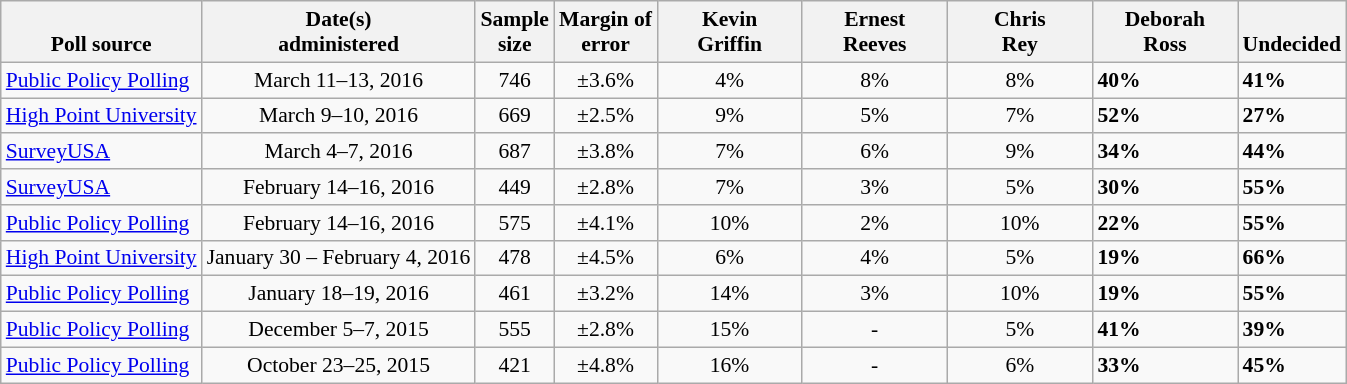<table class="wikitable" style="font-size:90%;">
<tr valign= bottom>
<th>Poll source</th>
<th>Date(s)<br>administered</th>
<th>Sample<br>size</th>
<th>Margin of<br>error</th>
<th style="width:90px;">Kevin<br>Griffin</th>
<th style="width:90px;">Ernest<br>Reeves</th>
<th style="width:90px;">Chris<br>Rey</th>
<th style="width:90px;">Deborah<br>Ross</th>
<th>Undecided</th>
</tr>
<tr>
<td><a href='#'>Public Policy Polling</a></td>
<td align=center>March 11–13, 2016</td>
<td align=center>746</td>
<td align=center>±3.6%</td>
<td align=center>4%</td>
<td align=center>8%</td>
<td align=center>8%</td>
<td><strong>40%</strong></td>
<td><strong>41%</strong></td>
</tr>
<tr>
<td><a href='#'>High Point University</a></td>
<td align=center>March 9–10, 2016</td>
<td align=center>669</td>
<td align=center>±2.5%</td>
<td align=center>9%</td>
<td align=center>5%</td>
<td align=center>7%</td>
<td><strong>52%</strong></td>
<td><strong>27%</strong></td>
</tr>
<tr>
<td><a href='#'>SurveyUSA</a></td>
<td align=center>March 4–7, 2016</td>
<td align=center>687</td>
<td align=center>±3.8%</td>
<td align=center>7%</td>
<td align=center>6%</td>
<td align=center>9%</td>
<td><strong>34%</strong></td>
<td><strong>44%</strong></td>
</tr>
<tr>
<td><a href='#'>SurveyUSA</a></td>
<td align=center>February 14–16, 2016</td>
<td align=center>449</td>
<td align=center>±2.8%</td>
<td align=center>7%</td>
<td align=center>3%</td>
<td align=center>5%</td>
<td><strong>30%</strong></td>
<td><strong>55%</strong></td>
</tr>
<tr>
<td><a href='#'>Public Policy Polling</a></td>
<td align=center>February 14–16, 2016</td>
<td align=center>575</td>
<td align=center>±4.1%</td>
<td align=center>10%</td>
<td align=center>2%</td>
<td align=center>10%</td>
<td><strong>22%</strong></td>
<td><strong>55%</strong></td>
</tr>
<tr>
<td><a href='#'>High Point University</a></td>
<td align=center>January 30 – February 4, 2016</td>
<td align=center>478</td>
<td align=center>±4.5%</td>
<td align=center>6%</td>
<td align=center>4%</td>
<td align=center>5%</td>
<td><strong>19%</strong></td>
<td><strong>66%</strong></td>
</tr>
<tr>
<td><a href='#'>Public Policy Polling</a></td>
<td align=center>January 18–19, 2016</td>
<td align=center>461</td>
<td align=center>±3.2%</td>
<td align=center>14%</td>
<td align=center>3%</td>
<td align=center>10%</td>
<td><strong>19%</strong></td>
<td><strong>55%</strong></td>
</tr>
<tr>
<td><a href='#'>Public Policy Polling</a></td>
<td align=center>December 5–7, 2015</td>
<td align=center>555</td>
<td align=center>±2.8%</td>
<td align=center>15%</td>
<td align=center>-</td>
<td align=center>5%</td>
<td><strong>41%</strong></td>
<td><strong>39%</strong></td>
</tr>
<tr>
<td><a href='#'>Public Policy Polling</a></td>
<td align=center>October 23–25, 2015</td>
<td align=center>421</td>
<td align=center>±4.8%</td>
<td align=center>16%</td>
<td align=center>-</td>
<td align=center>6%</td>
<td><strong>33%</strong></td>
<td><strong>45%</strong></td>
</tr>
</table>
